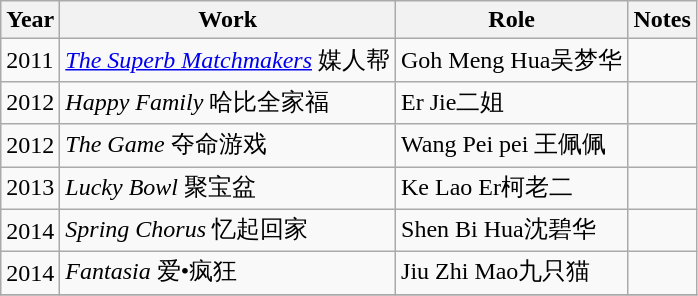<table class="wikitable">
<tr>
<th>Year</th>
<th>Work</th>
<th>Role</th>
<th>Notes</th>
</tr>
<tr>
<td>2011</td>
<td><em><a href='#'>The Superb Matchmakers</a></em> 媒人帮</td>
<td>Goh Meng Hua吴梦华</td>
<td></td>
</tr>
<tr>
<td>2012</td>
<td><em>Happy Family</em> 哈比全家福</td>
<td>Er Jie二姐</td>
<td></td>
</tr>
<tr>
<td>2012</td>
<td><em>The Game</em> 夺命游戏</td>
<td>Wang Pei pei 王佩佩</td>
<td></td>
</tr>
<tr>
<td>2013</td>
<td><em>Lucky Bowl</em> 聚宝盆</td>
<td>Ke Lao Er柯老二</td>
<td></td>
</tr>
<tr>
<td>2014</td>
<td><em>Spring Chorus</em> 忆起回家</td>
<td>Shen Bi Hua沈碧华</td>
<td></td>
</tr>
<tr>
<td>2014</td>
<td><em>Fantasia</em> 爱•疯狂</td>
<td>Jiu Zhi Mao九只猫</td>
<td></td>
</tr>
<tr>
</tr>
</table>
